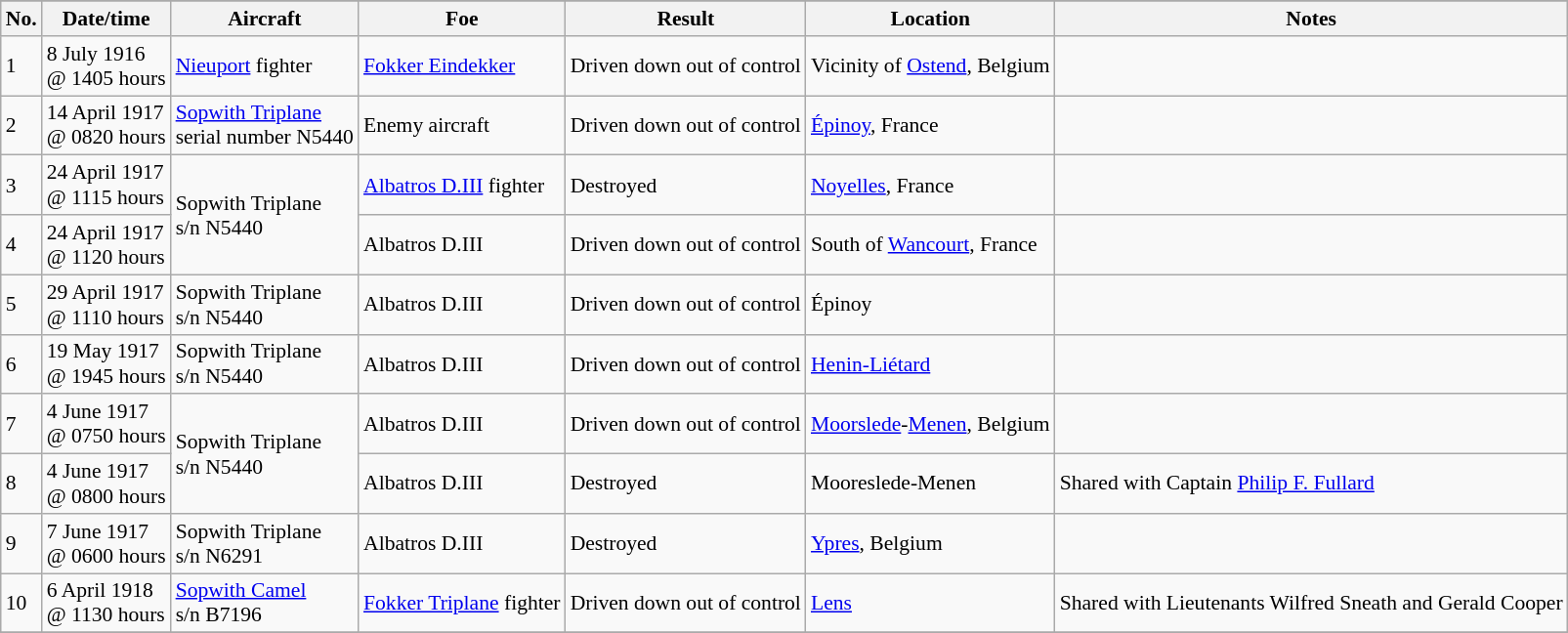<table class="wikitable" style="font-size:90%;">
<tr>
</tr>
<tr>
<th>No.</th>
<th>Date/time</th>
<th>Aircraft</th>
<th>Foe</th>
<th>Result</th>
<th>Location</th>
<th>Notes</th>
</tr>
<tr>
<td>1</td>
<td>8 July 1916<br>@ 1405 hours</td>
<td><a href='#'>Nieuport</a> fighter</td>
<td><a href='#'>Fokker Eindekker</a></td>
<td>Driven down out of control</td>
<td>Vicinity of <a href='#'>Ostend</a>, Belgium</td>
<td></td>
</tr>
<tr>
<td>2</td>
<td>14 April 1917<br>@ 0820 hours</td>
<td><a href='#'>Sopwith Triplane</a><br>serial number N5440</td>
<td>Enemy aircraft</td>
<td>Driven down out of control</td>
<td><a href='#'>Épinoy</a>, France</td>
<td></td>
</tr>
<tr>
<td>3</td>
<td>24 April 1917<br>@ 1115 hours</td>
<td rowspan="2">Sopwith Triplane<br>s/n N5440</td>
<td><a href='#'>Albatros D.III</a> fighter</td>
<td>Destroyed</td>
<td><a href='#'>Noyelles</a>, France</td>
<td></td>
</tr>
<tr>
<td>4</td>
<td>24 April 1917<br>@  1120 hours</td>
<td>Albatros D.III</td>
<td>Driven down out of control</td>
<td>South of <a href='#'>Wancourt</a>, France</td>
<td></td>
</tr>
<tr>
<td>5</td>
<td>29 April 1917<br>@ 1110 hours</td>
<td>Sopwith Triplane<br>s/n N5440</td>
<td>Albatros D.III</td>
<td>Driven down out of control</td>
<td>Épinoy</td>
<td></td>
</tr>
<tr>
<td>6</td>
<td>19 May 1917<br>@ 1945 hours</td>
<td>Sopwith Triplane<br>s/n N5440</td>
<td>Albatros D.III</td>
<td>Driven down out of control</td>
<td><a href='#'>Henin-Liétard</a></td>
<td></td>
</tr>
<tr>
<td>7</td>
<td>4 June 1917<br>@ 0750 hours</td>
<td rowspan="2">Sopwith Triplane<br>s/n N5440</td>
<td>Albatros D.III</td>
<td>Driven down out of control</td>
<td><a href='#'>Moorslede</a>-<a href='#'>Menen</a>, Belgium</td>
<td></td>
</tr>
<tr>
<td>8</td>
<td>4 June 1917<br>@ 0800 hours</td>
<td>Albatros D.III</td>
<td>Destroyed</td>
<td>Mooreslede-Menen</td>
<td>Shared with Captain <a href='#'>Philip F. Fullard</a></td>
</tr>
<tr>
<td>9</td>
<td>7 June 1917<br>@ 0600 hours</td>
<td>Sopwith Triplane<br>s/n N6291</td>
<td>Albatros D.III</td>
<td>Destroyed</td>
<td><a href='#'>Ypres</a>, Belgium</td>
<td></td>
</tr>
<tr>
<td>10</td>
<td>6 April 1918<br>@ 1130 hours</td>
<td><a href='#'>Sopwith Camel</a><br>s/n B7196</td>
<td><a href='#'>Fokker Triplane</a> fighter</td>
<td>Driven down out of control</td>
<td><a href='#'>Lens</a></td>
<td>Shared with Lieutenants Wilfred Sneath and Gerald Cooper</td>
</tr>
<tr>
</tr>
</table>
